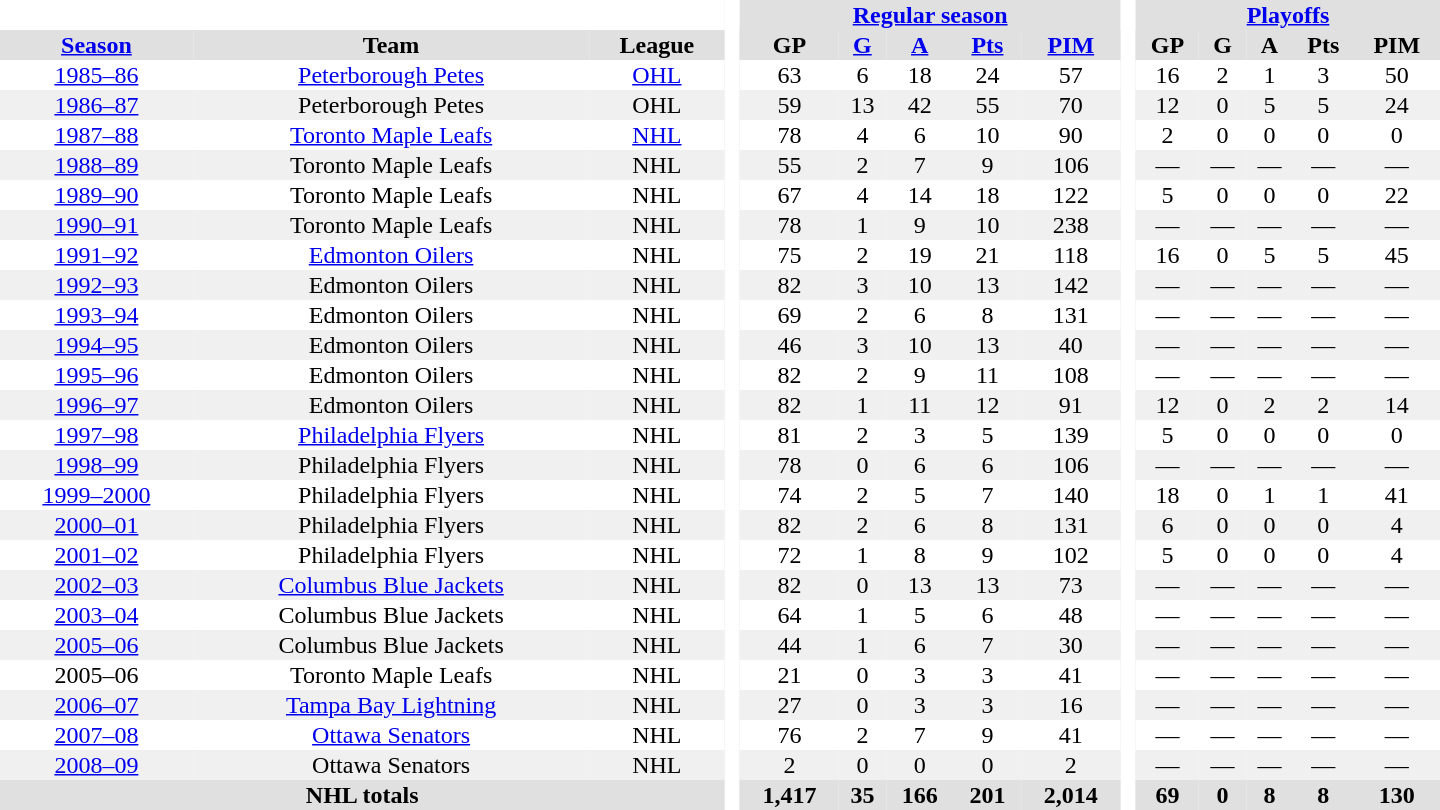<table border="0" cellpadding="1" cellspacing="0" style="text-align:center; width:60em">
<tr bgcolor="#e0e0e0">
<th colspan="3" bgcolor="#ffffff"> </th>
<th rowspan="99" bgcolor="#ffffff"> </th>
<th colspan="5"><a href='#'>Regular season</a></th>
<th rowspan="99" bgcolor="#ffffff"> </th>
<th colspan="5"><a href='#'>Playoffs</a></th>
</tr>
<tr bgcolor="#e0e0e0">
<th><a href='#'>Season</a></th>
<th>Team</th>
<th>League</th>
<th>GP</th>
<th><a href='#'>G</a></th>
<th><a href='#'>A</a></th>
<th><a href='#'>Pts</a></th>
<th><a href='#'>PIM</a></th>
<th>GP</th>
<th>G</th>
<th>A</th>
<th>Pts</th>
<th>PIM</th>
</tr>
<tr>
<td><a href='#'>1985–86</a></td>
<td><a href='#'>Peterborough Petes</a></td>
<td><a href='#'>OHL</a></td>
<td>63</td>
<td>6</td>
<td>18</td>
<td>24</td>
<td>57</td>
<td>16</td>
<td>2</td>
<td>1</td>
<td>3</td>
<td>50</td>
</tr>
<tr bgcolor="#f0f0f0">
<td><a href='#'>1986–87</a></td>
<td>Peterborough Petes</td>
<td>OHL</td>
<td>59</td>
<td>13</td>
<td>42</td>
<td>55</td>
<td>70</td>
<td>12</td>
<td>0</td>
<td>5</td>
<td>5</td>
<td>24</td>
</tr>
<tr>
<td><a href='#'>1987–88</a></td>
<td><a href='#'>Toronto Maple Leafs</a></td>
<td><a href='#'>NHL</a></td>
<td>78</td>
<td>4</td>
<td>6</td>
<td>10</td>
<td>90</td>
<td>2</td>
<td>0</td>
<td>0</td>
<td>0</td>
<td>0</td>
</tr>
<tr bgcolor="#f0f0f0">
<td><a href='#'>1988–89</a></td>
<td>Toronto Maple Leafs</td>
<td>NHL</td>
<td>55</td>
<td>2</td>
<td>7</td>
<td>9</td>
<td>106</td>
<td>—</td>
<td>—</td>
<td>—</td>
<td>—</td>
<td>—</td>
</tr>
<tr>
<td><a href='#'>1989–90</a></td>
<td>Toronto Maple Leafs</td>
<td>NHL</td>
<td>67</td>
<td>4</td>
<td>14</td>
<td>18</td>
<td>122</td>
<td>5</td>
<td>0</td>
<td>0</td>
<td>0</td>
<td>22</td>
</tr>
<tr bgcolor="#f0f0f0">
<td><a href='#'>1990–91</a></td>
<td>Toronto Maple Leafs</td>
<td>NHL</td>
<td>78</td>
<td>1</td>
<td>9</td>
<td>10</td>
<td>238</td>
<td>—</td>
<td>—</td>
<td>—</td>
<td>—</td>
<td>—</td>
</tr>
<tr>
<td><a href='#'>1991–92</a></td>
<td><a href='#'>Edmonton Oilers</a></td>
<td>NHL</td>
<td>75</td>
<td>2</td>
<td>19</td>
<td>21</td>
<td>118</td>
<td>16</td>
<td>0</td>
<td>5</td>
<td>5</td>
<td>45</td>
</tr>
<tr bgcolor="#f0f0f0">
<td><a href='#'>1992–93</a></td>
<td>Edmonton Oilers</td>
<td>NHL</td>
<td>82</td>
<td>3</td>
<td>10</td>
<td>13</td>
<td>142</td>
<td>—</td>
<td>—</td>
<td>—</td>
<td>—</td>
<td>—</td>
</tr>
<tr>
<td><a href='#'>1993–94</a></td>
<td>Edmonton Oilers</td>
<td>NHL</td>
<td>69</td>
<td>2</td>
<td>6</td>
<td>8</td>
<td>131</td>
<td>—</td>
<td>—</td>
<td>—</td>
<td>—</td>
<td>—</td>
</tr>
<tr bgcolor="#f0f0f0">
<td><a href='#'>1994–95</a></td>
<td>Edmonton Oilers</td>
<td>NHL</td>
<td>46</td>
<td>3</td>
<td>10</td>
<td>13</td>
<td>40</td>
<td>—</td>
<td>—</td>
<td>—</td>
<td>—</td>
<td>—</td>
</tr>
<tr>
<td><a href='#'>1995–96</a></td>
<td>Edmonton Oilers</td>
<td>NHL</td>
<td>82</td>
<td>2</td>
<td>9</td>
<td>11</td>
<td>108</td>
<td>—</td>
<td>—</td>
<td>—</td>
<td>—</td>
<td>—</td>
</tr>
<tr bgcolor="#f0f0f0">
<td><a href='#'>1996–97</a></td>
<td>Edmonton Oilers</td>
<td>NHL</td>
<td>82</td>
<td>1</td>
<td>11</td>
<td>12</td>
<td>91</td>
<td>12</td>
<td>0</td>
<td>2</td>
<td>2</td>
<td>14</td>
</tr>
<tr>
<td><a href='#'>1997–98</a></td>
<td><a href='#'>Philadelphia Flyers</a></td>
<td>NHL</td>
<td>81</td>
<td>2</td>
<td>3</td>
<td>5</td>
<td>139</td>
<td>5</td>
<td>0</td>
<td>0</td>
<td>0</td>
<td>0</td>
</tr>
<tr style="background:#f0f0f0;">
<td><a href='#'>1998–99</a></td>
<td>Philadelphia Flyers</td>
<td>NHL</td>
<td>78</td>
<td>0</td>
<td>6</td>
<td>6</td>
<td>106</td>
<td>—</td>
<td>—</td>
<td>—</td>
<td>—</td>
<td>—</td>
</tr>
<tr>
<td><a href='#'>1999–2000</a></td>
<td>Philadelphia Flyers</td>
<td>NHL</td>
<td>74</td>
<td>2</td>
<td>5</td>
<td>7</td>
<td>140</td>
<td>18</td>
<td>0</td>
<td>1</td>
<td>1</td>
<td>41</td>
</tr>
<tr style="background:#f0f0f0;">
<td><a href='#'>2000–01</a></td>
<td>Philadelphia Flyers</td>
<td>NHL</td>
<td>82</td>
<td>2</td>
<td>6</td>
<td>8</td>
<td>131</td>
<td>6</td>
<td>0</td>
<td>0</td>
<td>0</td>
<td>4</td>
</tr>
<tr>
<td><a href='#'>2001–02</a></td>
<td>Philadelphia Flyers</td>
<td>NHL</td>
<td>72</td>
<td>1</td>
<td>8</td>
<td>9</td>
<td>102</td>
<td>5</td>
<td>0</td>
<td>0</td>
<td>0</td>
<td>4</td>
</tr>
<tr style="background:#f0f0f0;">
<td><a href='#'>2002–03</a></td>
<td><a href='#'>Columbus Blue Jackets</a></td>
<td>NHL</td>
<td>82</td>
<td>0</td>
<td>13</td>
<td>13</td>
<td>73</td>
<td>—</td>
<td>—</td>
<td>—</td>
<td>—</td>
<td>—</td>
</tr>
<tr>
<td><a href='#'>2003–04</a></td>
<td>Columbus Blue Jackets</td>
<td>NHL</td>
<td>64</td>
<td>1</td>
<td>5</td>
<td>6</td>
<td>48</td>
<td>—</td>
<td>—</td>
<td>—</td>
<td>—</td>
<td>—</td>
</tr>
<tr style="background:#f0f0f0;">
<td><a href='#'>2005–06</a></td>
<td>Columbus Blue Jackets</td>
<td>NHL</td>
<td>44</td>
<td>1</td>
<td>6</td>
<td>7</td>
<td>30</td>
<td>—</td>
<td>—</td>
<td>—</td>
<td>—</td>
<td>—</td>
</tr>
<tr>
<td>2005–06</td>
<td>Toronto Maple Leafs</td>
<td>NHL</td>
<td>21</td>
<td>0</td>
<td>3</td>
<td>3</td>
<td>41</td>
<td>—</td>
<td>—</td>
<td>—</td>
<td>—</td>
<td>—</td>
</tr>
<tr style="background:#f0f0f0;">
<td><a href='#'>2006–07</a></td>
<td><a href='#'>Tampa Bay Lightning</a></td>
<td>NHL</td>
<td>27</td>
<td>0</td>
<td>3</td>
<td>3</td>
<td>16</td>
<td>—</td>
<td>—</td>
<td>—</td>
<td>—</td>
<td>—</td>
</tr>
<tr>
<td><a href='#'>2007–08</a></td>
<td><a href='#'>Ottawa Senators</a></td>
<td>NHL</td>
<td>76</td>
<td>2</td>
<td>7</td>
<td>9</td>
<td>41</td>
<td>—</td>
<td>—</td>
<td>—</td>
<td>—</td>
<td>—</td>
</tr>
<tr style="background:#f0f0f0;">
<td><a href='#'>2008–09</a></td>
<td>Ottawa Senators</td>
<td>NHL</td>
<td>2</td>
<td>0</td>
<td>0</td>
<td>0</td>
<td>2</td>
<td>—</td>
<td>—</td>
<td>—</td>
<td>—</td>
<td>—</td>
</tr>
<tr style="background:#e0e0e0;">
<th colspan="3">NHL totals</th>
<th>1,417</th>
<th>35</th>
<th>166</th>
<th>201</th>
<th>2,014</th>
<th>69</th>
<th>0</th>
<th>8</th>
<th>8</th>
<th>130</th>
</tr>
</table>
